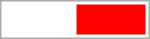<table style=" width: 100px; border: 1px solid #aaaaaa">
<tr>
<td style="background-color:white"> </td>
<td style="background-color:red"> </td>
</tr>
</table>
